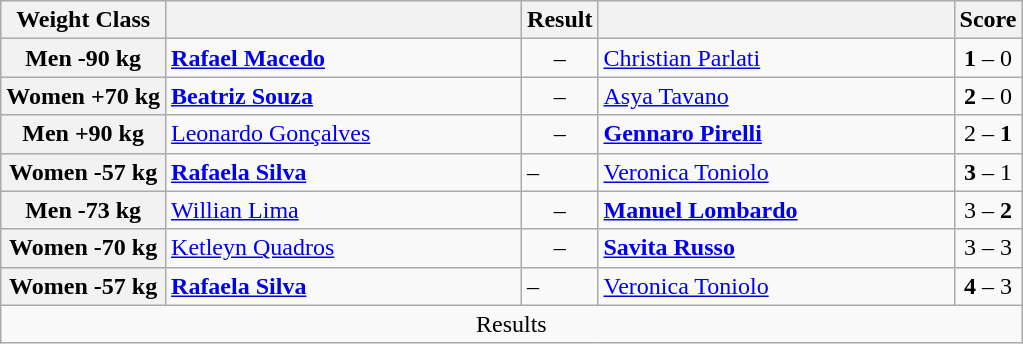<table class="wikitable">
<tr>
<th>Weight Class</th>
<th style="width: 230px;"></th>
<th>Result</th>
<th style="width: 230px;"></th>
<th>Score</th>
</tr>
<tr>
<th>Men -90 kg</th>
<td><strong><a href='#'>Rafael Macedo</a></strong></td>
<td align=center><strong></strong> – </td>
<td><a href='#'>Christian Parlati</a></td>
<td align=center><strong>1</strong> – 0</td>
</tr>
<tr>
<th>Women +70 kg</th>
<td><strong><a href='#'>Beatriz Souza</a></strong></td>
<td align=center><strong></strong> – </td>
<td><a href='#'>Asya Tavano</a></td>
<td align=center><strong>2</strong> – 0</td>
</tr>
<tr>
<th>Men +90 kg</th>
<td><a href='#'>Leonardo Gonçalves</a></td>
<td align=center> – <strong></strong></td>
<td><strong><a href='#'>Gennaro Pirelli</a></strong></td>
<td align=center>2 – <strong>1</strong></td>
</tr>
<tr>
<th>Women -57 kg</th>
<td><strong><a href='#'>Rafaela Silva</a></strong></td>
<td><strong> </strong>– </td>
<td><a href='#'>Veronica Toniolo</a></td>
<td align=center><strong>3</strong> – 1</td>
</tr>
<tr>
<th>Men -73 kg</th>
<td><a href='#'>Willian Lima</a></td>
<td align=center> –<strong> </strong></td>
<td><strong><a href='#'>Manuel Lombardo</a></strong></td>
<td align=center>3 – <strong>2</strong></td>
</tr>
<tr>
<th>Women -70 kg</th>
<td><a href='#'>Ketleyn Quadros</a></td>
<td align=center> – <strong></strong></td>
<td><strong><a href='#'>Savita Russo</a></strong></td>
<td align=center>3 – 3</td>
</tr>
<tr>
<th>Women -57 kg</th>
<td><strong><a href='#'>Rafaela Silva</a></strong></td>
<td><strong> </strong>– </td>
<td><a href='#'>Veronica Toniolo</a></td>
<td align=center><strong>4</strong> – 3</td>
</tr>
<tr>
<td align=center colspan=5>Results</td>
</tr>
</table>
